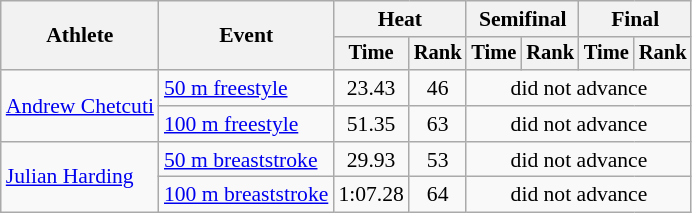<table class=wikitable style="font-size:90%">
<tr>
<th rowspan="2">Athlete</th>
<th rowspan="2">Event</th>
<th colspan="2">Heat</th>
<th colspan="2">Semifinal</th>
<th colspan="2">Final</th>
</tr>
<tr style="font-size:95%">
<th>Time</th>
<th>Rank</th>
<th>Time</th>
<th>Rank</th>
<th>Time</th>
<th>Rank</th>
</tr>
<tr align=center>
<td align=left rowspan=2><a href='#'>Andrew Chetcuti</a></td>
<td align=left><a href='#'>50 m freestyle</a></td>
<td>23.43</td>
<td>46</td>
<td colspan=4>did not advance</td>
</tr>
<tr align=center>
<td align=left><a href='#'>100 m freestyle</a></td>
<td>51.35</td>
<td>63</td>
<td colspan=4>did not advance</td>
</tr>
<tr align=center>
<td align=left rowspan=2><a href='#'>Julian Harding</a></td>
<td align=left><a href='#'>50 m breaststroke</a></td>
<td>29.93</td>
<td>53</td>
<td colspan=4>did not advance</td>
</tr>
<tr align=center>
<td align=left><a href='#'>100 m breaststroke</a></td>
<td>1:07.28</td>
<td>64</td>
<td colspan=4>did not advance</td>
</tr>
</table>
